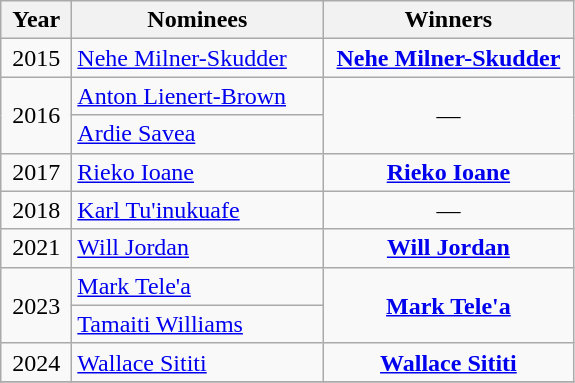<table class="wikitable">
<tr>
<th width=40>Year</th>
<th width=160>Nominees</th>
<th width=160>Winners</th>
</tr>
<tr>
<td align=center>2015</td>
<td><a href='#'>Nehe Milner-Skudder</a></td>
<td align=center><strong><a href='#'>Nehe Milner-Skudder</a></strong></td>
</tr>
<tr>
<td align=center rowspan=2>2016</td>
<td><a href='#'>Anton Lienert-Brown</a></td>
<td align=center rowspan=2>—</td>
</tr>
<tr>
<td><a href='#'>Ardie Savea</a></td>
</tr>
<tr>
<td align=center>2017</td>
<td><a href='#'>Rieko Ioane</a></td>
<td align=center><strong><a href='#'>Rieko Ioane</a></strong></td>
</tr>
<tr>
<td align=center>2018</td>
<td><a href='#'>Karl Tu'inukuafe</a></td>
<td align=center>—</td>
</tr>
<tr>
<td align=center>2021</td>
<td><a href='#'>Will Jordan</a></td>
<td align=center><strong><a href='#'>Will Jordan</a></strong></td>
</tr>
<tr>
<td align=center rowspan=2>2023</td>
<td><a href='#'>Mark Tele'a</a></td>
<td align=center rowspan=2><strong><a href='#'>Mark Tele'a</a></strong></td>
</tr>
<tr>
<td><a href='#'>Tamaiti Williams</a></td>
</tr>
<tr>
<td align=center>2024</td>
<td><a href='#'>Wallace Sititi</a></td>
<td align=center><strong><a href='#'>Wallace Sititi</a></strong></td>
</tr>
<tr>
</tr>
</table>
